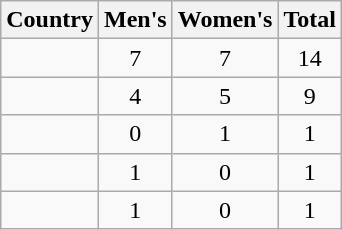<table class="wikitable sortable" style="text-align:center">
<tr>
<th>Country</th>
<th>Men's</th>
<th>Women's</th>
<th>Total</th>
</tr>
<tr>
<td align="left"></td>
<td>7</td>
<td>7</td>
<td>14</td>
</tr>
<tr>
<td align="left"></td>
<td>4</td>
<td>5</td>
<td>9</td>
</tr>
<tr>
<td align="left"></td>
<td>0</td>
<td>1</td>
<td>1</td>
</tr>
<tr>
<td align="left"></td>
<td>1</td>
<td>0</td>
<td>1</td>
</tr>
<tr>
<td align="left"></td>
<td>1</td>
<td>0</td>
<td>1</td>
</tr>
</table>
